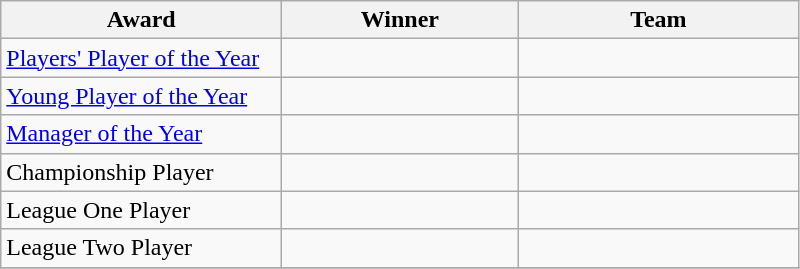<table class="wikitable">
<tr>
<th width=180>Award</th>
<th width=150>Winner</th>
<th width=180>Team</th>
</tr>
<tr>
<td><a href='#'>Players' Player of the Year</a></td>
<td></td>
<td></td>
</tr>
<tr>
<td><a href='#'>Young Player of the Year</a></td>
<td></td>
<td></td>
</tr>
<tr>
<td><a href='#'>Manager of the Year</a></td>
<td></td>
<td></td>
</tr>
<tr>
<td>Championship Player</td>
<td></td>
<td></td>
</tr>
<tr>
<td>League One Player</td>
<td></td>
<td></td>
</tr>
<tr>
<td>League Two Player</td>
<td></td>
<td></td>
</tr>
<tr>
</tr>
</table>
